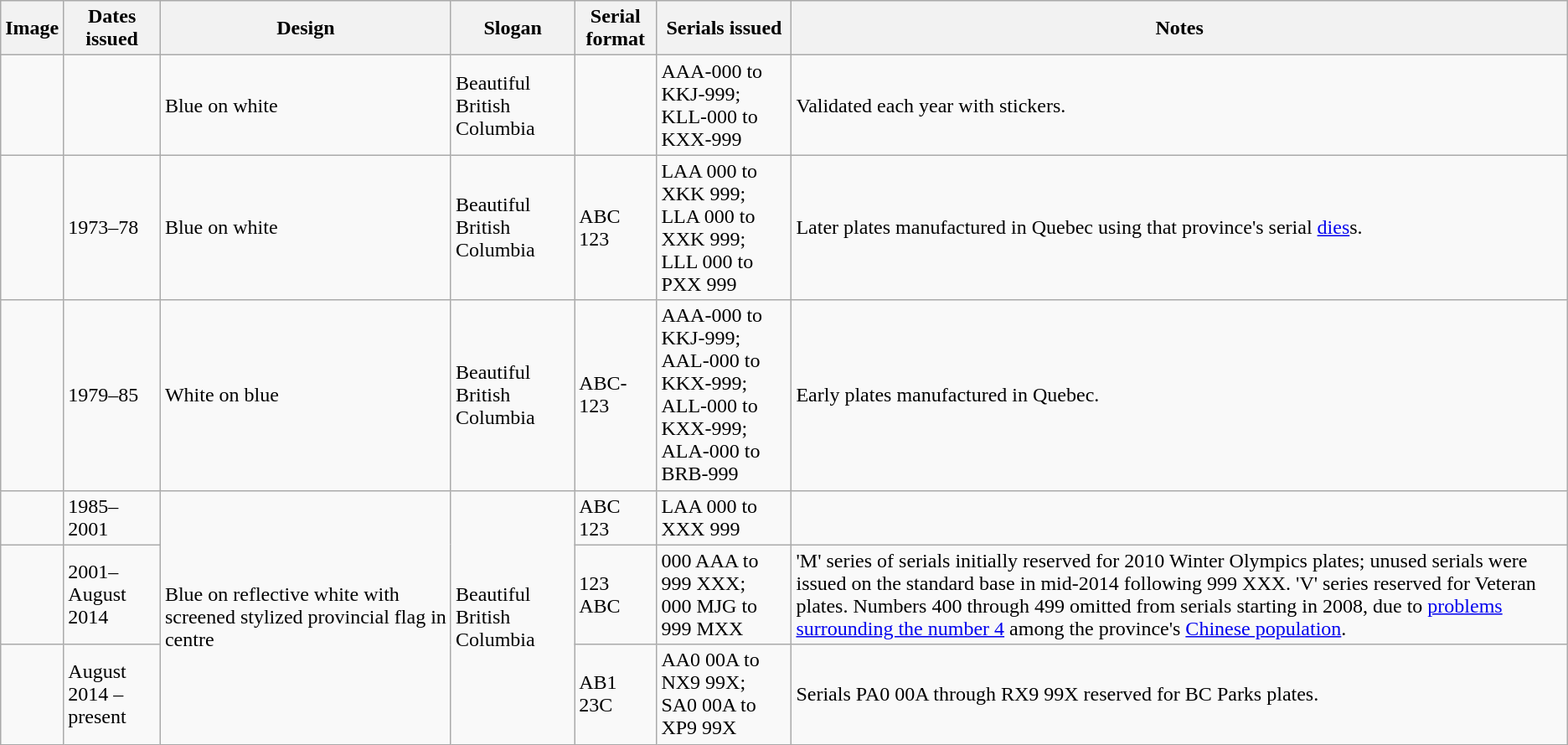<table class="wikitable">
<tr>
<th>Image</th>
<th>Dates issued</th>
<th>Design</th>
<th>Slogan</th>
<th>Serial format</th>
<th style="width:100px;">Serials issued</th>
<th>Notes</th>
</tr>
<tr>
<td></td>
<td></td>
<td>Blue on white</td>
<td>Beautiful British Columbia</td>
<td></td>
<td>AAA-000 to KKJ-999;<br>KLL-000 to KXX-999</td>
<td>Validated each year with stickers.</td>
</tr>
<tr>
<td></td>
<td>1973–78</td>
<td>Blue on white</td>
<td>Beautiful British Columbia</td>
<td>ABC 123</td>
<td>LAA 000 to XKK 999; LLA 000 to XXK 999; LLL 000 to PXX 999</td>
<td>Later plates manufactured in Quebec using that province's serial <a href='#'>dies</a>s.</td>
</tr>
<tr>
<td></td>
<td>1979–85</td>
<td>White on blue</td>
<td>Beautiful British Columbia</td>
<td>ABC-123</td>
<td>AAA-000 to KKJ-999;<br>AAL-000 to KKX-999;<br>ALL-000 to KXX-999;<br>ALA-000 to BRB-999</td>
<td>Early plates manufactured in Quebec.</td>
</tr>
<tr>
<td></td>
<td>1985–2001</td>
<td rowspan="3" style="width: 14em">Blue on reflective white with screened stylized provincial flag in centre</td>
<td rowspan="3">Beautiful British Columbia</td>
<td>ABC 123</td>
<td>LAA 000 to XXX 999</td>
<td></td>
</tr>
<tr>
<td></td>
<td>2001– August 2014</td>
<td>123 ABC</td>
<td>000 AAA to 999 XXX; 000 MJG to 999 MXX</td>
<td>'M' series of serials initially reserved for 2010 Winter Olympics plates; unused serials were issued on the standard base in mid-2014 following 999 XXX. 'V' series reserved for Veteran plates. Numbers 400 through 499 omitted from serials starting in 2008, due to <a href='#'>problems surrounding the number 4</a> among the province's <a href='#'>Chinese population</a>.</td>
</tr>
<tr>
<td></td>
<td>August 2014 –present</td>
<td>AB1 23C</td>
<td>AA0 00A to NX9 99X; SA0 00A to XP9 99X </td>
<td>Serials PA0 00A through RX9 99X reserved for BC Parks plates.</td>
</tr>
</table>
